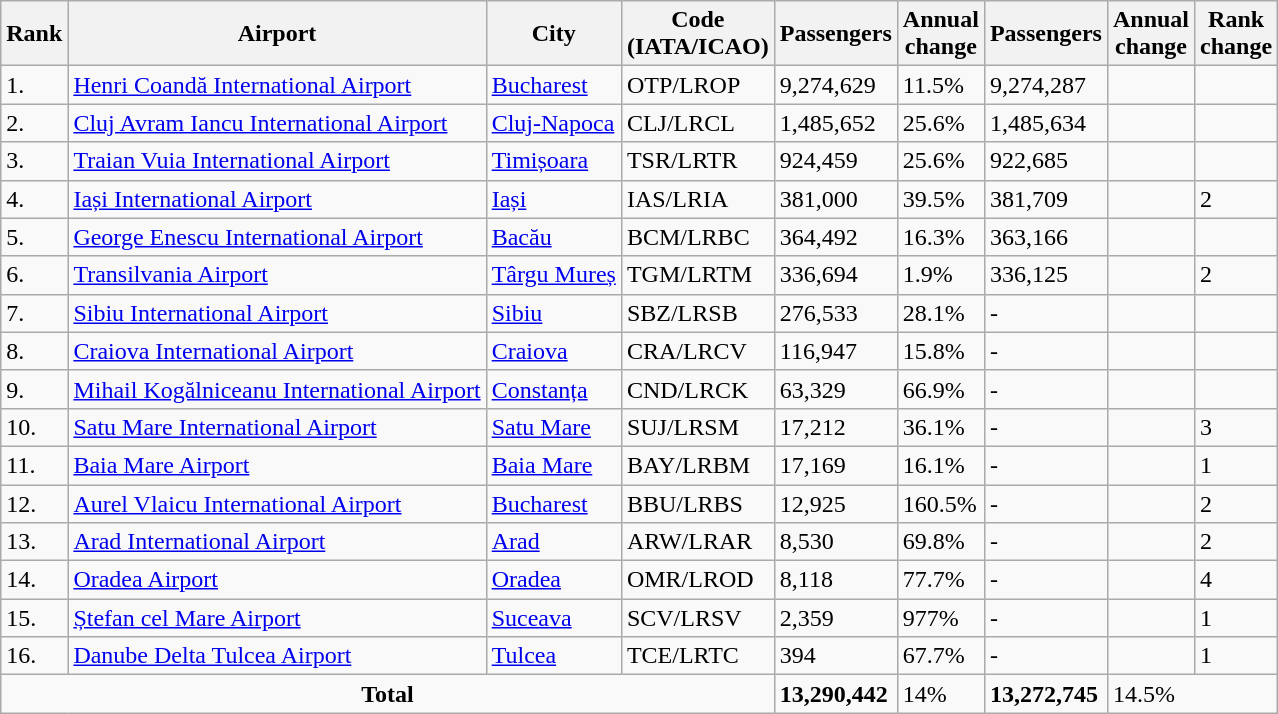<table class="wikitable sortable">
<tr>
<th>Rank</th>
<th>Airport</th>
<th>City</th>
<th>Code<br>(IATA/ICAO)</th>
<th>Passengers</th>
<th>Annual<br>change</th>
<th>Passengers</th>
<th>Annual<br>change</th>
<th>Rank<br>change</th>
</tr>
<tr>
<td>1.</td>
<td><a href='#'>Henri Coandă International Airport</a></td>
<td><a href='#'>Bucharest</a></td>
<td>OTP/LROP</td>
<td>9,274,629</td>
<td> 11.5%</td>
<td>9,274,287</td>
<td></td>
<td></td>
</tr>
<tr>
<td>2.</td>
<td><a href='#'>Cluj Avram Iancu International Airport</a></td>
<td><a href='#'>Cluj-Napoca</a></td>
<td>CLJ/LRCL</td>
<td>1,485,652</td>
<td> 25.6%</td>
<td>1,485,634</td>
<td></td>
<td></td>
</tr>
<tr>
<td>3.</td>
<td><a href='#'>Traian Vuia International Airport</a></td>
<td><a href='#'>Timișoara</a></td>
<td>TSR/LRTR</td>
<td>924,459</td>
<td> 25.6%</td>
<td>922,685</td>
<td></td>
<td></td>
</tr>
<tr>
<td>4.</td>
<td><a href='#'>Iași International Airport</a></td>
<td><a href='#'>Iași</a></td>
<td>IAS/LRIA</td>
<td>381,000</td>
<td> 39.5%</td>
<td>381,709</td>
<td></td>
<td>2</td>
</tr>
<tr>
<td>5.</td>
<td><a href='#'>George Enescu International Airport</a></td>
<td><a href='#'>Bacău</a></td>
<td>BCM/LRBC</td>
<td>364,492</td>
<td> 16.3%</td>
<td>363,166</td>
<td></td>
<td></td>
</tr>
<tr>
<td>6.</td>
<td><a href='#'>Transilvania Airport</a></td>
<td><a href='#'>Târgu Mureș</a></td>
<td>TGM/LRTM</td>
<td>336,694</td>
<td> 1.9%</td>
<td>336,125</td>
<td></td>
<td>2</td>
</tr>
<tr>
<td>7.</td>
<td><a href='#'>Sibiu International Airport</a></td>
<td><a href='#'>Sibiu</a></td>
<td>SBZ/LRSB</td>
<td>276,533</td>
<td> 28.1%</td>
<td>-</td>
<td></td>
<td></td>
</tr>
<tr>
<td>8.</td>
<td><a href='#'>Craiova International Airport</a></td>
<td><a href='#'>Craiova</a></td>
<td>CRA/LRCV</td>
<td>116,947</td>
<td> 15.8%</td>
<td>-</td>
<td></td>
<td></td>
</tr>
<tr>
<td>9.</td>
<td><a href='#'>Mihail Kogălniceanu International Airport</a></td>
<td><a href='#'>Constanța</a></td>
<td>CND/LRCK</td>
<td>63,329</td>
<td> 66.9%</td>
<td>-</td>
<td></td>
<td></td>
</tr>
<tr>
<td>10.</td>
<td><a href='#'>Satu Mare International Airport</a></td>
<td><a href='#'>Satu Mare</a></td>
<td>SUJ/LRSM</td>
<td>17,212</td>
<td> 36.1%</td>
<td>-</td>
<td></td>
<td>3</td>
</tr>
<tr>
<td>11.</td>
<td><a href='#'>Baia Mare Airport</a></td>
<td><a href='#'>Baia Mare</a></td>
<td>BAY/LRBM</td>
<td>17,169</td>
<td> 16.1%</td>
<td>-</td>
<td></td>
<td>1</td>
</tr>
<tr>
<td>12.</td>
<td><a href='#'>Aurel Vlaicu International Airport</a></td>
<td><a href='#'>Bucharest</a></td>
<td>BBU/LRBS</td>
<td>12,925</td>
<td> 160.5%</td>
<td>-</td>
<td></td>
<td>2</td>
</tr>
<tr>
<td>13.</td>
<td><a href='#'>Arad International Airport</a></td>
<td><a href='#'>Arad</a></td>
<td>ARW/LRAR</td>
<td>8,530</td>
<td> 69.8%</td>
<td>-</td>
<td></td>
<td>2</td>
</tr>
<tr>
<td>14.</td>
<td><a href='#'>Oradea Airport</a></td>
<td><a href='#'>Oradea</a></td>
<td>OMR/LROD</td>
<td>8,118</td>
<td> 77.7%</td>
<td>-</td>
<td></td>
<td>4</td>
</tr>
<tr>
<td>15.</td>
<td><a href='#'>Ștefan cel Mare Airport</a></td>
<td><a href='#'>Suceava</a></td>
<td>SCV/LRSV</td>
<td>2,359</td>
<td> 977%</td>
<td>-</td>
<td></td>
<td>1</td>
</tr>
<tr>
<td>16.</td>
<td><a href='#'>Danube Delta Tulcea Airport</a></td>
<td><a href='#'>Tulcea</a></td>
<td>TCE/LRTC</td>
<td>394</td>
<td> 67.7%</td>
<td>-</td>
<td></td>
<td>1</td>
</tr>
<tr>
<td colspan=4 style="text-align:center"><strong>Total</strong></td>
<td><strong>13,290,442</strong></td>
<td> 14%</td>
<td><strong>13,272,745</strong></td>
<td colspan=2> 14.5%</td>
</tr>
</table>
